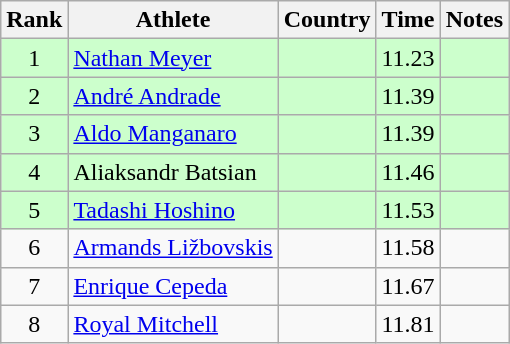<table class="wikitable sortable" style="text-align:center">
<tr>
<th>Rank</th>
<th>Athlete</th>
<th>Country</th>
<th>Time</th>
<th>Notes</th>
</tr>
<tr style="background:#cfc;">
<td>1</td>
<td align="left"><a href='#'>Nathan Meyer</a></td>
<td align="left"></td>
<td>11.23</td>
<td></td>
</tr>
<tr style="background:#cfc;">
<td>2</td>
<td align="left"><a href='#'>André Andrade</a></td>
<td align="left"></td>
<td>11.39</td>
<td></td>
</tr>
<tr style="background:#cfc;">
<td>3</td>
<td align="left"><a href='#'>Aldo Manganaro</a></td>
<td align="left"></td>
<td>11.39</td>
<td></td>
</tr>
<tr style="background:#cfc;">
<td>4</td>
<td align="left">Aliaksandr Batsian</td>
<td align="left"></td>
<td>11.46</td>
<td></td>
</tr>
<tr style="background:#cfc;">
<td>5</td>
<td align="left"><a href='#'>Tadashi Hoshino</a></td>
<td align="left"></td>
<td>11.53</td>
<td></td>
</tr>
<tr>
<td>6</td>
<td align="left"><a href='#'>Armands Ližbovskis</a></td>
<td align="left"></td>
<td>11.58</td>
<td></td>
</tr>
<tr>
<td>7</td>
<td align="left"><a href='#'>Enrique Cepeda</a></td>
<td align="left"></td>
<td>11.67</td>
<td></td>
</tr>
<tr>
<td>8</td>
<td align="left"><a href='#'>Royal Mitchell</a></td>
<td align="left"></td>
<td>11.81</td>
<td></td>
</tr>
</table>
